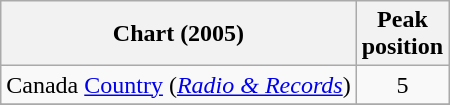<table class="wikitable sortable">
<tr>
<th align="left">Chart (2005)</th>
<th align="center">Peak<br>position</th>
</tr>
<tr>
<td align="left">Canada <a href='#'>Country</a> (<em><a href='#'>Radio & Records</a></em>)</td>
<td align="center">5</td>
</tr>
<tr>
</tr>
<tr>
</tr>
</table>
